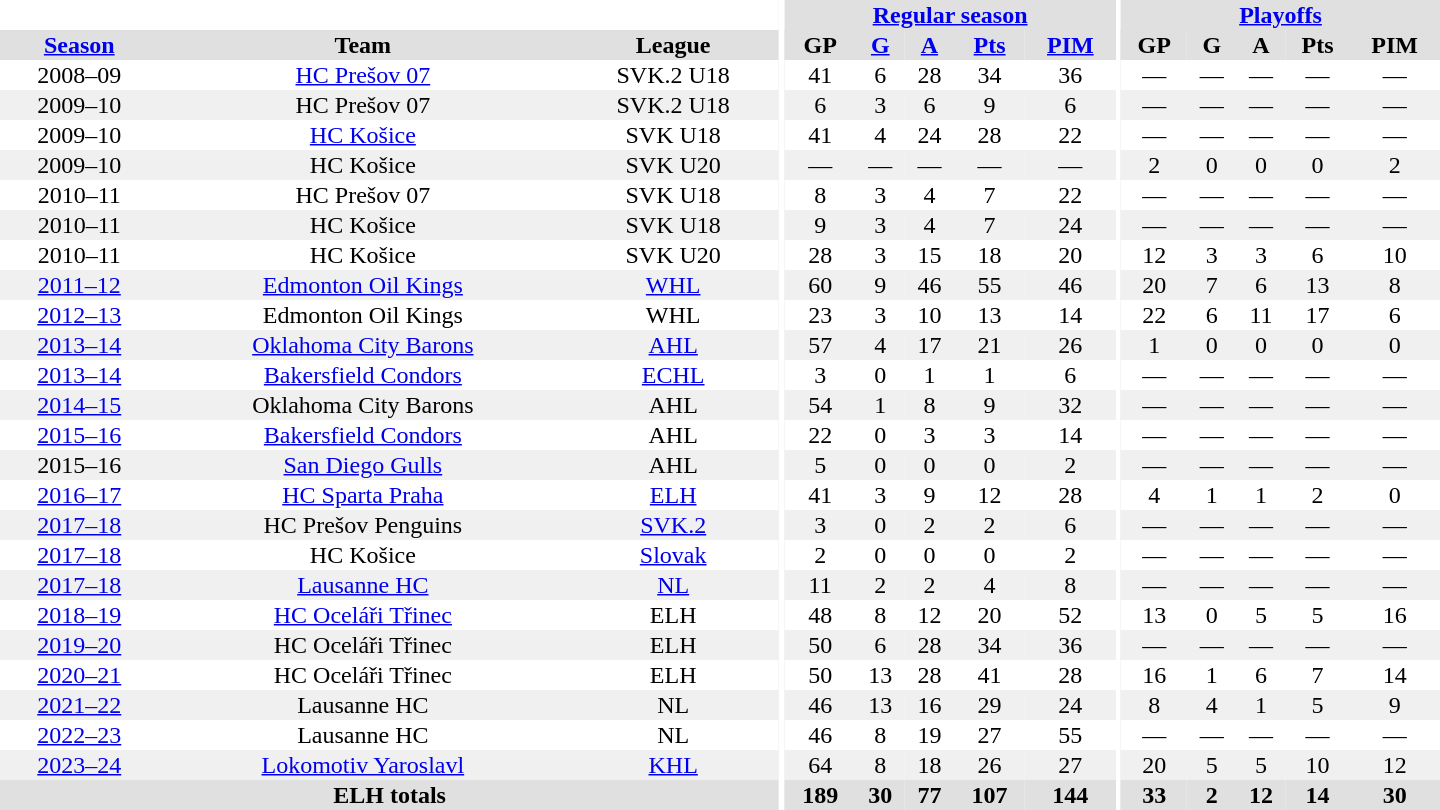<table border="0" cellpadding="1" cellspacing="0" style="text-align:center; width:60em">
<tr bgcolor="#e0e0e0">
<th colspan="3" bgcolor="#ffffff"></th>
<th rowspan="99" bgcolor="#ffffff"></th>
<th colspan="5"><a href='#'>Regular season</a></th>
<th rowspan="99" bgcolor="#ffffff"></th>
<th colspan="5"><a href='#'>Playoffs</a></th>
</tr>
<tr bgcolor="#e0e0e0">
<th><a href='#'>Season</a></th>
<th>Team</th>
<th>League</th>
<th>GP</th>
<th><a href='#'>G</a></th>
<th><a href='#'>A</a></th>
<th><a href='#'>Pts</a></th>
<th><a href='#'>PIM</a></th>
<th>GP</th>
<th>G</th>
<th>A</th>
<th>Pts</th>
<th>PIM</th>
</tr>
<tr>
<td>2008–09</td>
<td><a href='#'>HC Prešov 07</a></td>
<td>SVK.2 U18</td>
<td>41</td>
<td>6</td>
<td>28</td>
<td>34</td>
<td>36</td>
<td>—</td>
<td>—</td>
<td>—</td>
<td>—</td>
<td>—</td>
</tr>
<tr bgcolor="#f0f0f0">
<td>2009–10</td>
<td>HC Prešov 07</td>
<td>SVK.2 U18</td>
<td>6</td>
<td>3</td>
<td>6</td>
<td>9</td>
<td>6</td>
<td>—</td>
<td>—</td>
<td>—</td>
<td>—</td>
<td>—</td>
</tr>
<tr>
<td>2009–10</td>
<td><a href='#'>HC Košice</a></td>
<td>SVK U18</td>
<td>41</td>
<td>4</td>
<td>24</td>
<td>28</td>
<td>22</td>
<td>—</td>
<td>—</td>
<td>—</td>
<td>—</td>
<td>—</td>
</tr>
<tr bgcolor="#f0f0f0">
<td>2009–10</td>
<td>HC Košice</td>
<td>SVK U20</td>
<td>—</td>
<td>—</td>
<td>—</td>
<td>—</td>
<td>—</td>
<td>2</td>
<td>0</td>
<td>0</td>
<td>0</td>
<td>2</td>
</tr>
<tr>
<td>2010–11</td>
<td>HC Prešov 07</td>
<td>SVK U18</td>
<td>8</td>
<td>3</td>
<td>4</td>
<td>7</td>
<td>22</td>
<td>—</td>
<td>—</td>
<td>—</td>
<td>—</td>
<td>—</td>
</tr>
<tr bgcolor="#f0f0f0">
<td>2010–11</td>
<td>HC Košice</td>
<td>SVK U18</td>
<td>9</td>
<td>3</td>
<td>4</td>
<td>7</td>
<td>24</td>
<td>—</td>
<td>—</td>
<td>—</td>
<td>—</td>
<td>—</td>
</tr>
<tr>
<td>2010–11</td>
<td>HC Košice</td>
<td>SVK U20</td>
<td>28</td>
<td>3</td>
<td>15</td>
<td>18</td>
<td>20</td>
<td>12</td>
<td>3</td>
<td>3</td>
<td>6</td>
<td>10</td>
</tr>
<tr bgcolor="#f0f0f0">
<td><a href='#'>2011–12</a></td>
<td><a href='#'>Edmonton Oil Kings</a></td>
<td><a href='#'>WHL</a></td>
<td>60</td>
<td>9</td>
<td>46</td>
<td>55</td>
<td>46</td>
<td>20</td>
<td>7</td>
<td>6</td>
<td>13</td>
<td>8</td>
</tr>
<tr>
<td><a href='#'>2012–13</a></td>
<td>Edmonton Oil Kings</td>
<td>WHL</td>
<td>23</td>
<td>3</td>
<td>10</td>
<td>13</td>
<td>14</td>
<td>22</td>
<td>6</td>
<td>11</td>
<td>17</td>
<td>6</td>
</tr>
<tr bgcolor="#f0f0f0">
<td><a href='#'>2013–14</a></td>
<td><a href='#'>Oklahoma City Barons</a></td>
<td><a href='#'>AHL</a></td>
<td>57</td>
<td>4</td>
<td>17</td>
<td>21</td>
<td>26</td>
<td>1</td>
<td>0</td>
<td>0</td>
<td>0</td>
<td>0</td>
</tr>
<tr>
<td><a href='#'>2013–14</a></td>
<td><a href='#'>Bakersfield Condors</a></td>
<td><a href='#'>ECHL</a></td>
<td>3</td>
<td>0</td>
<td>1</td>
<td>1</td>
<td>6</td>
<td>—</td>
<td>—</td>
<td>—</td>
<td>—</td>
<td>—</td>
</tr>
<tr bgcolor="#f0f0f0">
<td><a href='#'>2014–15</a></td>
<td>Oklahoma City Barons</td>
<td>AHL</td>
<td>54</td>
<td>1</td>
<td>8</td>
<td>9</td>
<td>32</td>
<td>—</td>
<td>—</td>
<td>—</td>
<td>—</td>
<td>—</td>
</tr>
<tr>
<td><a href='#'>2015–16</a></td>
<td><a href='#'>Bakersfield Condors</a></td>
<td>AHL</td>
<td>22</td>
<td>0</td>
<td>3</td>
<td>3</td>
<td>14</td>
<td>—</td>
<td>—</td>
<td>—</td>
<td>—</td>
<td>—</td>
</tr>
<tr bgcolor="#f0f0f0">
<td>2015–16</td>
<td><a href='#'>San Diego Gulls</a></td>
<td>AHL</td>
<td>5</td>
<td>0</td>
<td>0</td>
<td>0</td>
<td>2</td>
<td>—</td>
<td>—</td>
<td>—</td>
<td>—</td>
<td>—</td>
</tr>
<tr>
<td><a href='#'>2016–17</a></td>
<td><a href='#'>HC Sparta Praha</a></td>
<td><a href='#'>ELH</a></td>
<td>41</td>
<td>3</td>
<td>9</td>
<td>12</td>
<td>28</td>
<td>4</td>
<td>1</td>
<td>1</td>
<td>2</td>
<td>0</td>
</tr>
<tr bgcolor="#f0f0f0">
<td><a href='#'>2017–18</a></td>
<td>HC Prešov Penguins</td>
<td><a href='#'>SVK.2</a></td>
<td>3</td>
<td>0</td>
<td>2</td>
<td>2</td>
<td>6</td>
<td>—</td>
<td>—</td>
<td>—</td>
<td>—</td>
<td>—</td>
</tr>
<tr>
<td><a href='#'>2017–18</a></td>
<td>HC Košice</td>
<td><a href='#'>Slovak</a></td>
<td>2</td>
<td>0</td>
<td>0</td>
<td>0</td>
<td>2</td>
<td>—</td>
<td>—</td>
<td>—</td>
<td>—</td>
<td>—</td>
</tr>
<tr bgcolor="#f0f0f0">
<td><a href='#'>2017–18</a></td>
<td><a href='#'>Lausanne HC</a></td>
<td><a href='#'>NL</a></td>
<td>11</td>
<td>2</td>
<td>2</td>
<td>4</td>
<td>8</td>
<td>—</td>
<td>—</td>
<td>—</td>
<td>—</td>
<td>—</td>
</tr>
<tr>
<td><a href='#'>2018–19</a></td>
<td><a href='#'>HC Oceláři Třinec</a></td>
<td>ELH</td>
<td>48</td>
<td>8</td>
<td>12</td>
<td>20</td>
<td>52</td>
<td>13</td>
<td>0</td>
<td>5</td>
<td>5</td>
<td>16</td>
</tr>
<tr bgcolor="#f0f0f0">
<td><a href='#'>2019–20</a></td>
<td>HC Oceláři Třinec</td>
<td>ELH</td>
<td>50</td>
<td>6</td>
<td>28</td>
<td>34</td>
<td>36</td>
<td>—</td>
<td>—</td>
<td>—</td>
<td>—</td>
<td>—</td>
</tr>
<tr>
<td><a href='#'>2020–21</a></td>
<td>HC Oceláři Třinec</td>
<td>ELH</td>
<td>50</td>
<td>13</td>
<td>28</td>
<td>41</td>
<td>28</td>
<td>16</td>
<td>1</td>
<td>6</td>
<td>7</td>
<td>14</td>
</tr>
<tr bgcolor="#f0f0f0">
<td><a href='#'>2021–22</a></td>
<td>Lausanne HC</td>
<td>NL</td>
<td>46</td>
<td>13</td>
<td>16</td>
<td>29</td>
<td>24</td>
<td>8</td>
<td>4</td>
<td>1</td>
<td>5</td>
<td>9</td>
</tr>
<tr>
<td><a href='#'>2022–23</a></td>
<td>Lausanne HC</td>
<td>NL</td>
<td>46</td>
<td>8</td>
<td>19</td>
<td>27</td>
<td>55</td>
<td>—</td>
<td>—</td>
<td>—</td>
<td>—</td>
<td>—</td>
</tr>
<tr bgcolor="#f0f0f0">
<td><a href='#'>2023–24</a></td>
<td><a href='#'>Lokomotiv Yaroslavl</a></td>
<td><a href='#'>KHL</a></td>
<td>64</td>
<td>8</td>
<td>18</td>
<td>26</td>
<td>27</td>
<td>20</td>
<td>5</td>
<td>5</td>
<td>10</td>
<td>12</td>
</tr>
<tr bgcolor="#e0e0e0">
<th colspan="3">ELH totals</th>
<th>189</th>
<th>30</th>
<th>77</th>
<th>107</th>
<th>144</th>
<th>33</th>
<th>2</th>
<th>12</th>
<th>14</th>
<th>30</th>
</tr>
</table>
